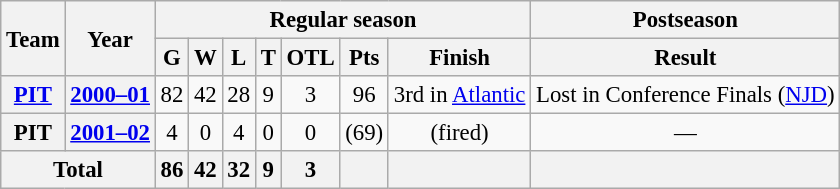<table class="wikitable" style="font-size:95%; text-align:center;">
<tr>
<th rowspan="2">Team</th>
<th rowspan="2">Year</th>
<th colspan="7">Regular season</th>
<th>Postseason</th>
</tr>
<tr>
<th>G</th>
<th>W</th>
<th>L</th>
<th>T</th>
<th>OTL</th>
<th>Pts</th>
<th>Finish</th>
<th>Result</th>
</tr>
<tr>
<th><a href='#'>PIT</a></th>
<th><a href='#'>2000–01</a></th>
<td>82</td>
<td>42</td>
<td>28</td>
<td>9</td>
<td>3</td>
<td>96</td>
<td>3rd in <a href='#'>Atlantic</a></td>
<td>Lost in Conference Finals (<a href='#'>NJD</a>)</td>
</tr>
<tr>
<th>PIT</th>
<th><a href='#'>2001–02</a></th>
<td>4</td>
<td>0</td>
<td>4</td>
<td>0</td>
<td>0</td>
<td>(69)</td>
<td>(fired)</td>
<td>—</td>
</tr>
<tr>
<th colspan="2">Total</th>
<th>86</th>
<th>42</th>
<th>32</th>
<th>9</th>
<th>3</th>
<th> </th>
<th> </th>
<th> </th>
</tr>
</table>
